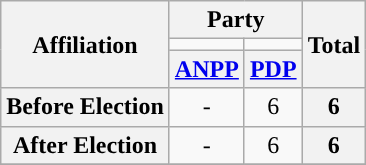<table class="wikitable" style="text-align:center">
<tr>
<th rowspan="3">Affiliation</th>
<th colspan="2">Party</th>
<th rowspan="3">Total</th>
</tr>
<tr>
<td style="background-color:"></td>
<td style="background-color:"></td>
</tr>
<tr>
<th><a href='#'>ANPP</a></th>
<th><a href='#'>PDP</a></th>
</tr>
<tr>
<th>Before Election</th>
<td>-</td>
<td>6</td>
<th>6</th>
</tr>
<tr>
<th>After Election</th>
<td>-</td>
<td>6</td>
<th>6</th>
</tr>
<tr>
</tr>
</table>
